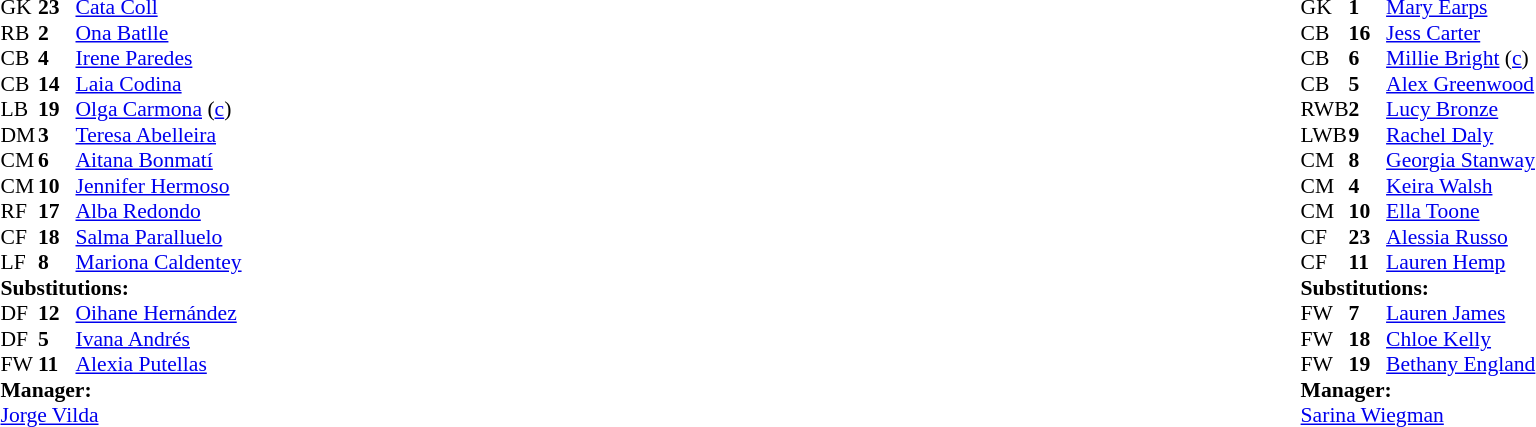<table width="100%">
<tr>
<td valign="top" width="40%"><br><table style="font-size:90%" cellspacing="0" cellpadding="0">
<tr>
<th width=25></th>
<th width=25></th>
</tr>
<tr>
<td>GK</td>
<td><strong>23</strong></td>
<td><a href='#'>Cata Coll</a></td>
</tr>
<tr>
<td>RB</td>
<td><strong>2</strong></td>
<td><a href='#'>Ona Batlle</a></td>
</tr>
<tr>
<td>CB</td>
<td><strong>4</strong></td>
<td><a href='#'>Irene Paredes</a></td>
</tr>
<tr>
<td>CB</td>
<td><strong>14</strong></td>
<td><a href='#'>Laia Codina</a></td>
<td></td>
<td></td>
</tr>
<tr>
<td>LB</td>
<td><strong>19</strong></td>
<td><a href='#'>Olga Carmona</a> (<a href='#'>c</a>)</td>
</tr>
<tr>
<td>DM</td>
<td><strong>3</strong></td>
<td><a href='#'>Teresa Abelleira</a></td>
</tr>
<tr>
<td>CM</td>
<td><strong>6</strong></td>
<td><a href='#'>Aitana Bonmatí</a></td>
</tr>
<tr>
<td>CM</td>
<td><strong>10</strong></td>
<td><a href='#'>Jennifer Hermoso</a></td>
</tr>
<tr>
<td>RF</td>
<td><strong>17</strong></td>
<td><a href='#'>Alba Redondo</a></td>
<td></td>
<td></td>
</tr>
<tr>
<td>CF</td>
<td><strong>18</strong></td>
<td><a href='#'>Salma Paralluelo</a></td>
<td></td>
</tr>
<tr>
<td>LF</td>
<td><strong>8</strong></td>
<td><a href='#'>Mariona Caldentey</a></td>
<td></td>
<td></td>
</tr>
<tr>
<td colspan=3><strong>Substitutions:</strong></td>
</tr>
<tr>
<td>DF</td>
<td><strong>12</strong></td>
<td><a href='#'>Oihane Hernández</a></td>
<td></td>
<td></td>
</tr>
<tr>
<td>DF</td>
<td><strong>5</strong></td>
<td><a href='#'>Ivana Andrés</a></td>
<td></td>
<td></td>
</tr>
<tr>
<td>FW</td>
<td><strong>11</strong></td>
<td><a href='#'>Alexia Putellas</a></td>
<td></td>
<td></td>
</tr>
<tr>
<td colspan=3><strong>Manager:</strong></td>
</tr>
<tr>
<td colspan=3><a href='#'>Jorge Vilda</a></td>
</tr>
</table>
</td>
<td valign="top"></td>
<td valign="top" width="50%"><br><table style="font-size:90%; margin:auto" cellspacing="0" cellpadding="0">
<tr>
<th width=25></th>
<th width=25></th>
</tr>
<tr>
<td>GK</td>
<td><strong>1</strong></td>
<td><a href='#'>Mary Earps</a></td>
</tr>
<tr>
<td>CB</td>
<td><strong>16</strong></td>
<td><a href='#'>Jess Carter</a></td>
</tr>
<tr>
<td>CB</td>
<td><strong>6</strong></td>
<td><a href='#'>Millie Bright</a> (<a href='#'>c</a>)</td>
</tr>
<tr>
<td>CB</td>
<td><strong>5</strong></td>
<td><a href='#'>Alex Greenwood</a></td>
</tr>
<tr>
<td>RWB</td>
<td><strong>2</strong></td>
<td><a href='#'>Lucy Bronze</a></td>
</tr>
<tr>
<td>LWB</td>
<td><strong>9</strong></td>
<td><a href='#'>Rachel Daly</a></td>
<td></td>
<td></td>
</tr>
<tr>
<td>CM</td>
<td><strong>8</strong></td>
<td><a href='#'>Georgia Stanway</a></td>
</tr>
<tr>
<td>CM</td>
<td><strong>4</strong></td>
<td><a href='#'>Keira Walsh</a></td>
</tr>
<tr>
<td>CM</td>
<td><strong>10</strong></td>
<td><a href='#'>Ella Toone</a></td>
<td></td>
<td></td>
</tr>
<tr>
<td>CF</td>
<td><strong>23</strong></td>
<td><a href='#'>Alessia Russo</a></td>
<td></td>
<td></td>
</tr>
<tr>
<td>CF</td>
<td><strong>11</strong></td>
<td><a href='#'>Lauren Hemp</a></td>
<td></td>
</tr>
<tr>
<td colspan=3><strong>Substitutions:</strong></td>
</tr>
<tr>
<td>FW</td>
<td><strong>7</strong></td>
<td><a href='#'>Lauren James</a></td>
<td></td>
<td></td>
</tr>
<tr>
<td>FW</td>
<td><strong>18</strong></td>
<td><a href='#'>Chloe Kelly</a></td>
<td></td>
<td></td>
</tr>
<tr>
<td>FW</td>
<td><strong>19</strong></td>
<td><a href='#'>Bethany England</a></td>
<td></td>
<td></td>
</tr>
<tr>
<td colspan=3><strong>Manager:</strong></td>
</tr>
<tr>
<td colspan=3> <a href='#'>Sarina Wiegman</a></td>
</tr>
</table>
</td>
</tr>
</table>
